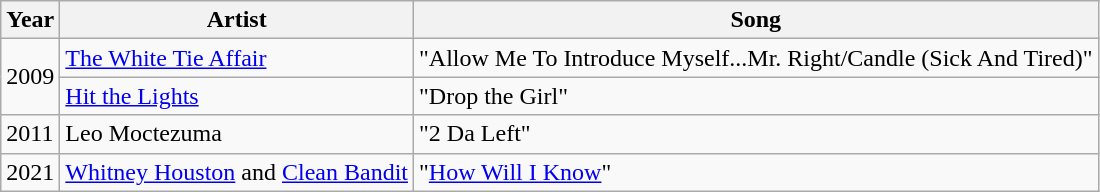<table class="wikitable sortable plainrowheaders">
<tr>
<th scope="col">Year</th>
<th scope="col">Artist</th>
<th scope="col">Song</th>
</tr>
<tr>
<td rowspan=2>2009</td>
<td><a href='#'>The White Tie Affair</a></td>
<td>"Allow Me To Introduce Myself...Mr. Right/Candle (Sick And Tired)"</td>
</tr>
<tr>
<td><a href='#'>Hit the Lights</a></td>
<td>"Drop the Girl"</td>
</tr>
<tr>
<td>2011</td>
<td>Leo Moctezuma</td>
<td>"2 Da Left"</td>
</tr>
<tr>
<td>2021</td>
<td><a href='#'>Whitney Houston</a> and <a href='#'>Clean Bandit</a></td>
<td>"<a href='#'>How Will I Know</a>"</td>
</tr>
</table>
